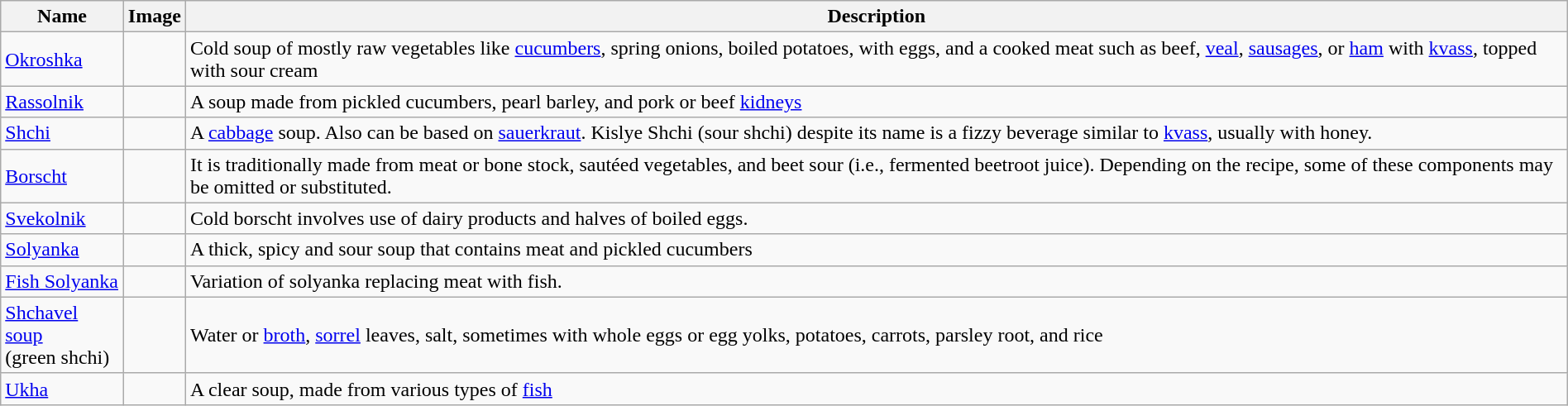<table class="wikitable sortable" style="width:100%;">
<tr>
<th>Name</th>
<th class="unsortable">Image</th>
<th>Description</th>
</tr>
<tr>
<td><a href='#'>Okroshka</a></td>
<td></td>
<td>Cold soup of mostly raw vegetables like <a href='#'>cucumbers</a>, spring onions, boiled potatoes, with eggs, and a cooked meat such as beef, <a href='#'>veal</a>, <a href='#'>sausages</a>, or <a href='#'>ham</a> with <a href='#'>kvass</a>, topped with sour cream</td>
</tr>
<tr>
<td><a href='#'>Rassolnik</a></td>
<td></td>
<td>A soup made from pickled cucumbers, pearl barley, and pork or beef <a href='#'>kidneys</a></td>
</tr>
<tr>
<td><a href='#'>Shchi</a></td>
<td></td>
<td>A <a href='#'>cabbage</a> soup. Also can be based on <a href='#'>sauerkraut</a>. Kislye Shchi (sour shchi) despite its name is a fizzy beverage similar to <a href='#'>kvass</a>, usually with honey.</td>
</tr>
<tr>
<td><a href='#'>Borscht</a></td>
<td></td>
<td>It is traditionally made from meat or bone stock, sautéed vegetables, and beet sour (i.e., fermented beetroot juice). Depending on the recipe, some of these components may be omitted or substituted.</td>
</tr>
<tr>
<td><a href='#'>Svekolnik</a></td>
<td></td>
<td>Cold borscht involves use of dairy products and halves of boiled eggs.</td>
</tr>
<tr>
<td><a href='#'>Solyanka</a></td>
<td></td>
<td>A thick, spicy and sour soup that contains meat and pickled cucumbers</td>
</tr>
<tr>
<td><a href='#'>Fish Solyanka</a></td>
<td></td>
<td>Variation of solyanka replacing meat with fish.</td>
</tr>
<tr>
<td><a href='#'>Shchavel soup</a><br>(green shchi)</td>
<td></td>
<td>Water or <a href='#'>broth</a>, <a href='#'>sorrel</a> leaves, salt, sometimes with whole eggs or egg yolks, potatoes, carrots, parsley root, and rice</td>
</tr>
<tr>
<td><a href='#'>Ukha</a></td>
<td></td>
<td>A clear soup, made from various types of <a href='#'>fish</a></td>
</tr>
</table>
